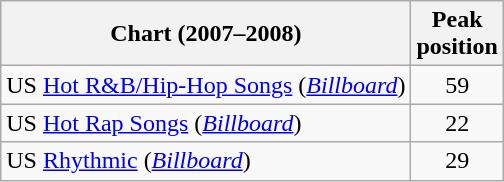<table class="wikitable">
<tr>
<th align="left">Chart (2007–2008)</th>
<th align="left">Peak<br>position</th>
</tr>
<tr>
<td>US <a href='#'>Hot R&B/Hip-Hop Songs</a> (<em><a href='#'>Billboard</a></em>)</td>
<td align="center">59</td>
</tr>
<tr>
<td>US <a href='#'>Hot Rap Songs</a> (<em><a href='#'>Billboard</a></em>)</td>
<td align="center">22</td>
</tr>
<tr>
<td>US <a href='#'>Rhythmic</a> (<em><a href='#'>Billboard</a></em>)</td>
<td align="center">29</td>
</tr>
</table>
